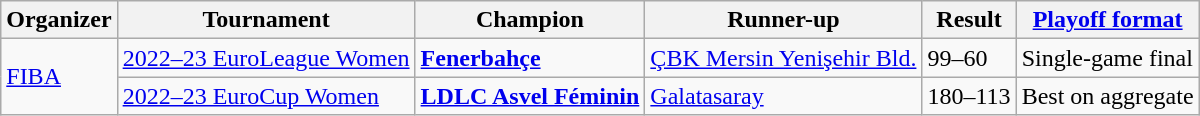<table class="wikitable">
<tr>
<th>Organizer</th>
<th>Tournament</th>
<th>Champion</th>
<th>Runner-up</th>
<th>Result</th>
<th><a href='#'>Playoff format</a></th>
</tr>
<tr>
<td rowspan=2><a href='#'>FIBA</a></td>
<td><a href='#'>2022–23 EuroLeague Women</a></td>
<td> <strong><a href='#'>Fenerbahçe</a></strong></td>
<td> <a href='#'>ÇBK Mersin Yenişehir Bld.</a></td>
<td>99–60</td>
<td>Single-game final</td>
</tr>
<tr>
<td><a href='#'>2022–23 EuroCup Women</a></td>
<td> <strong><a href='#'>LDLC Asvel Féminin</a></strong></td>
<td> <a href='#'>Galatasaray</a></td>
<td>180–113</td>
<td>Best on aggregate</td>
</tr>
</table>
